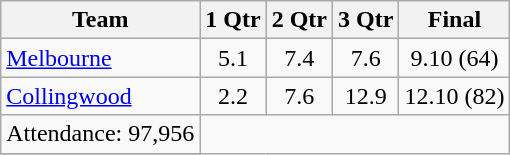<table class="wikitable">
<tr>
<th>Team</th>
<th>1 Qtr</th>
<th>2 Qtr</th>
<th>3 Qtr</th>
<th>Final</th>
</tr>
<tr>
<td><a href='#'>Melbourne</a></td>
<td align=center>5.1</td>
<td align=center>7.4</td>
<td align=center>7.6</td>
<td align=center>9.10 (64)</td>
</tr>
<tr>
<td><a href='#'>Collingwood</a></td>
<td align=center>2.2</td>
<td align=center>7.6</td>
<td align=center>12.9</td>
<td align=center>12.10 (82)</td>
</tr>
<tr>
<td align=center>Attendance: 97,956</td>
</tr>
<tr>
</tr>
</table>
